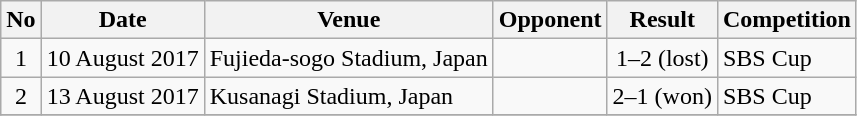<table class="wikitable">
<tr>
<th>No</th>
<th>Date</th>
<th>Venue</th>
<th>Opponent</th>
<th>Result</th>
<th>Competition</th>
</tr>
<tr>
<td align=center>1</td>
<td>10 August 2017</td>
<td>Fujieda-sogo Stadium, Japan</td>
<td></td>
<td align=center>1–2 (lost)</td>
<td>SBS Cup</td>
</tr>
<tr>
<td align=center>2</td>
<td>13 August 2017</td>
<td>Kusanagi Stadium, Japan</td>
<td></td>
<td align=center>2–1 (won)</td>
<td>SBS Cup</td>
</tr>
<tr>
</tr>
</table>
